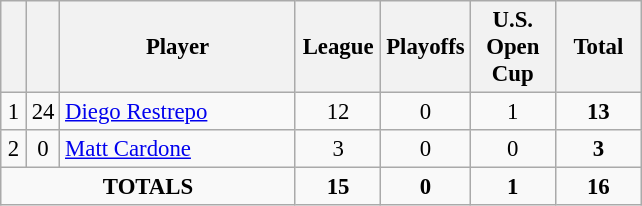<table class="wikitable sortable" style="font-size: 95%; text-align: center;">
<tr>
<th width=10></th>
<th width=10></th>
<th width=150>Player</th>
<th width=50>League</th>
<th width=50>Playoffs</th>
<th width=50>U.S. Open Cup</th>
<th width=50>Total</th>
</tr>
<tr>
<td>1</td>
<td>24</td>
<td align=left> <a href='#'>Diego Restrepo</a></td>
<td>12</td>
<td>0</td>
<td>1</td>
<td><strong>13</strong></td>
</tr>
<tr>
<td>2</td>
<td>0</td>
<td align=left> <a href='#'>Matt Cardone</a></td>
<td>3</td>
<td>0</td>
<td>0</td>
<td><strong>3</strong></td>
</tr>
<tr>
<td colspan="3"><strong>TOTALS</strong></td>
<td><strong>15</strong></td>
<td><strong>0</strong></td>
<td><strong>1</strong></td>
<td><strong>16</strong></td>
</tr>
</table>
